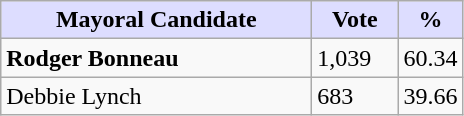<table class="wikitable">
<tr>
<th style="background:#ddf; width:200px;">Mayoral Candidate</th>
<th style="background:#ddf; width:50px;">Vote</th>
<th style="background:#ddf; width:30px;">%</th>
</tr>
<tr>
<td><strong>Rodger Bonneau</strong></td>
<td>1,039</td>
<td>60.34</td>
</tr>
<tr>
<td>Debbie Lynch</td>
<td>683</td>
<td>39.66</td>
</tr>
</table>
